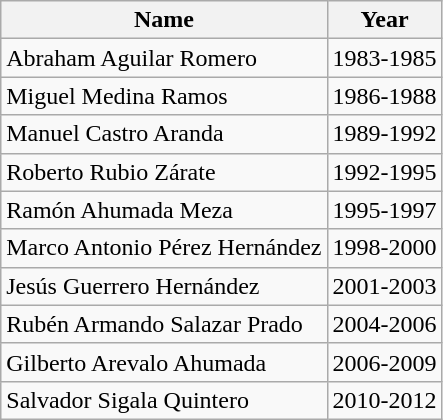<table class="wikitable">
<tr>
<th>Name</th>
<th>Year</th>
</tr>
<tr>
<td>Abraham Aguilar Romero</td>
<td>1983-1985</td>
</tr>
<tr>
<td>Miguel Medina Ramos</td>
<td>1986-1988</td>
</tr>
<tr>
<td>Manuel Castro Aranda</td>
<td>1989-1992</td>
</tr>
<tr>
<td>Roberto Rubio Zárate</td>
<td>1992-1995</td>
</tr>
<tr>
<td>Ramón Ahumada Meza</td>
<td>1995-1997</td>
</tr>
<tr>
<td>Marco Antonio Pérez Hernández</td>
<td>1998-2000</td>
</tr>
<tr>
<td>Jesús Guerrero Hernández</td>
<td>2001-2003</td>
</tr>
<tr>
<td>Rubén Armando Salazar Prado</td>
<td>2004-2006</td>
</tr>
<tr>
<td>Gilberto Arevalo Ahumada</td>
<td>2006-2009</td>
</tr>
<tr>
<td>Salvador Sigala Quintero</td>
<td>2010-2012</td>
</tr>
</table>
